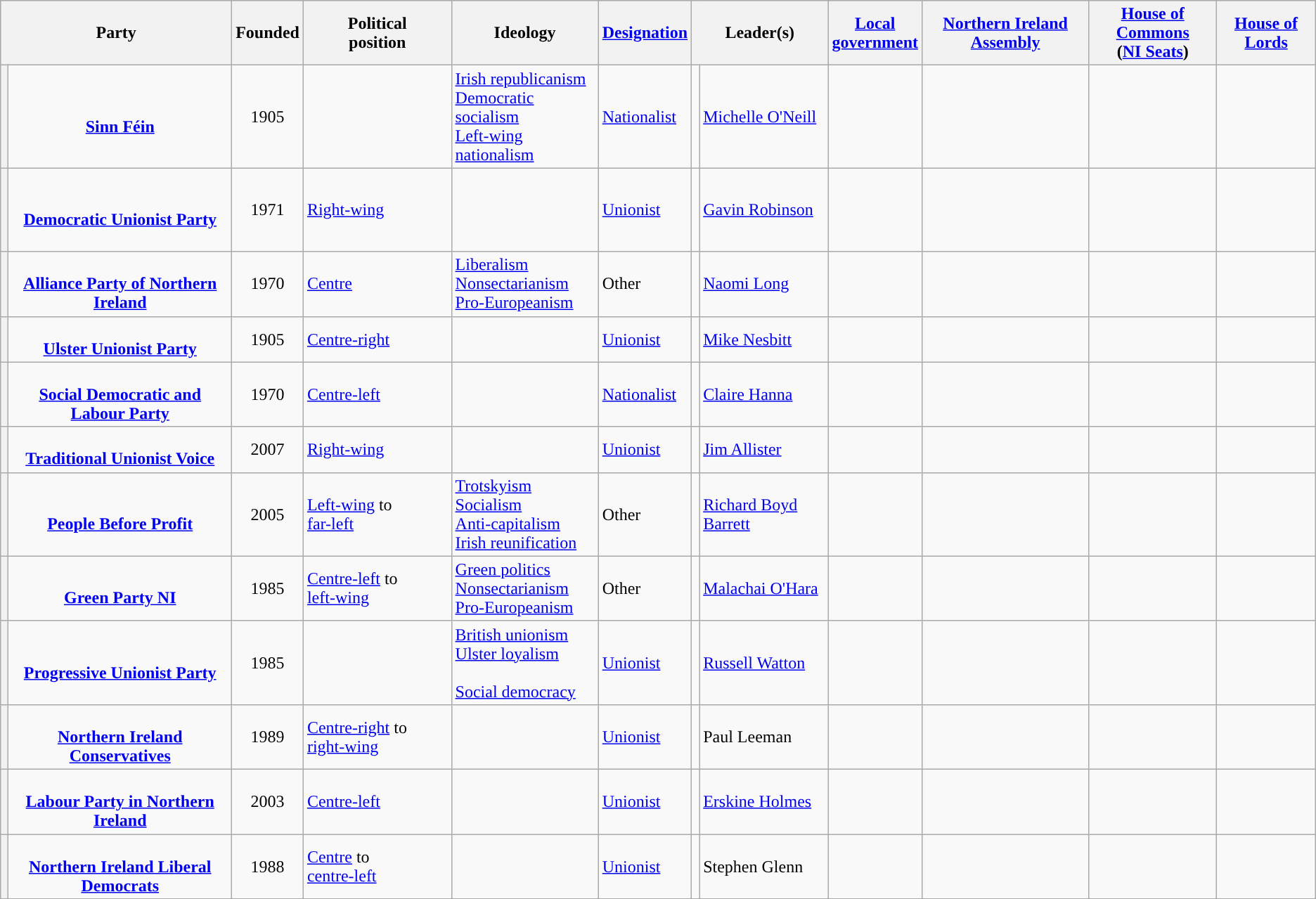<table class ="wikitable sortable">
<tr style="background:#ccc;">
<th colspan="2" scope="col" class="unsortable"  style="width:20px;">Party</th>
<th>Founded</th>
<th scope="col" class="unsortable">Political<br>position</th>
<th scope="col" class="unsortable">Ideology</th>
<th><a href='#'>Designation</a></th>
<th colspan="2" class="unsortable">Leader(s)</th>
<th data-sort-type="number"><a href='#'>Local<br>government</a></th>
<th data-sort-type="number"><a href='#'>Northern Ireland Assembly</a></th>
<th data-sort-type="number"><a href='#'>House of Commons</a><br>(<a href='#'>NI Seats</a>)</th>
<th data-sort-type="number"><a href='#'>House of Lords</a></th>
</tr>
<tr>
<th style="background-color: "></th>
<td align=center><br> <strong><a href='#'>Sinn Féin</a></strong></td>
<td align=center>1905</td>
<td></td>
<td><a href='#'>Irish republicanism</a><br><a href='#'>Democratic socialism</a><br><a href='#'>Left-wing nationalism</a></td>
<td><a href='#'>Nationalist</a></td>
<td></td>
<td><a href='#'>Michelle O'Neill</a></td>
<td align=left></td>
<td align=left></td>
<td align=left> </td>
<td></td>
</tr>
<tr>
<th style="background-color: "></th>
<td align=center><br> <strong><a href='#'>Democratic Unionist Party</a></strong></td>
<td align=center>1971</td>
<td><a href='#'>Right-wing</a></td>
<td><br><br><br><br></td>
<td><a href='#'>Unionist</a></td>
<td></td>
<td><a href='#'>Gavin Robinson</a></td>
<td align=left></td>
<td align=left></td>
<td align=left></td>
<td align=left></td>
</tr>
<tr>
<th style="background-color: "></th>
<td align=center><br> <strong><a href='#'>Alliance Party of Northern Ireland</a></strong></td>
<td align=center>1970</td>
<td><a href='#'>Centre</a></td>
<td><a href='#'>Liberalism</a><br><a href='#'>Nonsectarianism</a><br><a href='#'>Pro-Europeanism</a></td>
<td>Other</td>
<td></td>
<td><a href='#'>Naomi Long</a></td>
<td align=left></td>
<td align=left></td>
<td align=left></td>
<td align=left></td>
</tr>
<tr>
<th style="background-color: "></th>
<td align=center><br> <strong><a href='#'>Ulster Unionist Party</a></strong></td>
<td align=center>1905</td>
<td><a href='#'>Centre-right</a></td>
<td></td>
<td><a href='#'>Unionist</a></td>
<td></td>
<td><a href='#'>Mike Nesbitt</a></td>
<td align=left></td>
<td align=left></td>
<td align=left></td>
<td align=left></td>
</tr>
<tr>
<th style="background-color: "></th>
<td align=center><br> <strong><a href='#'>Social Democratic and Labour Party</a></strong></td>
<td align=center>1970</td>
<td><a href='#'>Centre-left</a></td>
<td></td>
<td><a href='#'>Nationalist</a></td>
<td></td>
<td><a href='#'>Claire Hanna</a></td>
<td align=left></td>
<td align=left></td>
<td align=left></td>
<td align=left></td>
</tr>
<tr>
<th style="background-color: "></th>
<td align=center><br> <strong><a href='#'>Traditional Unionist Voice</a></strong></td>
<td align=center>2007</td>
<td><a href='#'>Right-wing</a></td>
<td></td>
<td><a href='#'>Unionist</a></td>
<td></td>
<td><a href='#'>Jim Allister</a></td>
<td align=left></td>
<td align=left></td>
<td align=left></td>
<td></td>
</tr>
<tr>
<th style="background-color: "></th>
<td align=center><br> <strong><a href='#'>People Before Profit</a></strong></td>
<td align=center>2005</td>
<td><a href='#'>Left-wing</a> to <br> <a href='#'>far-left</a></td>
<td><a href='#'>Trotskyism</a><br><a href='#'>Socialism</a><br><a href='#'>Anti-capitalism</a><br><a href='#'>Irish reunification</a></td>
<td>Other</td>
<td></td>
<td><a href='#'>Richard Boyd Barrett</a></td>
<td align=left></td>
<td align=left></td>
<td></td>
<td></td>
</tr>
<tr>
<th style="background-color: "></th>
<td align=center><br> <strong><a href='#'>Green Party NI</a></strong></td>
<td align=center>1985</td>
<td><a href='#'>Centre-left</a> to <br> <a href='#'>left-wing</a></td>
<td><a href='#'>Green politics</a><br><a href='#'>Nonsectarianism</a><br><a href='#'>Pro-Europeanism</a></td>
<td>Other</td>
<td></td>
<td><a href='#'>Malachai O'Hara</a></td>
<td align=left></td>
<td></td>
<td></td>
<td></td>
</tr>
<tr>
<th style="background-color: "></th>
<td align=center><br> <strong><a href='#'>Progressive Unionist Party</a></strong></td>
<td align=center>1985</td>
<td></td>
<td><a href='#'>British unionism</a><br><a href='#'>Ulster loyalism</a><br><br><a href='#'>Social democracy</a></td>
<td><a href='#'>Unionist</a></td>
<td></td>
<td><a href='#'>Russell Watton</a></td>
<td align=left></td>
<td></td>
<td></td>
<td></td>
</tr>
<tr>
<th style="background-color: "></th>
<td align=center><br> <strong><a href='#'>Northern Ireland Conservatives</a></strong></td>
<td align=center>1989</td>
<td><a href='#'>Centre-right</a> to <a href='#'>right-wing</a></td>
<td><br><br></td>
<td><a href='#'>Unionist</a></td>
<td></td>
<td>Paul Leeman</td>
<td></td>
<td></td>
<td></td>
<td align=left></td>
</tr>
<tr>
<th style="background-color: "></th>
<td align=center><br> <strong><a href='#'>Labour Party in Northern Ireland</a></strong></td>
<td align=center>2003</td>
<td><a href='#'>Centre-left</a></td>
<td></td>
<td><a href='#'>Unionist</a></td>
<td></td>
<td><a href='#'>Erskine Holmes</a></td>
<td></td>
<td></td>
<td></td>
<td align=left></td>
</tr>
<tr>
<th style="background-color: "></th>
<td align=center><br> <strong><a href='#'>Northern Ireland Liberal Democrats</a></strong></td>
<td align=center>1988</td>
<td><a href='#'>Centre</a> to <br> <a href='#'>centre-left</a></td>
<td><br><br><br></td>
<td><a href='#'>Unionist</a></td>
<td></td>
<td>Stephen Glenn</td>
<td></td>
<td></td>
<td></td>
<td align=left></td>
</tr>
<tr>
</tr>
</table>
